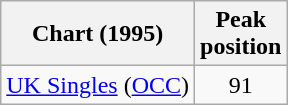<table class="wikitable">
<tr>
<th>Chart (1995)</th>
<th>Peak<br>position</th>
</tr>
<tr>
<td><a href='#'>UK Singles</a> (<a href='#'>OCC</a>)</td>
<td align="center">91</td>
</tr>
</table>
